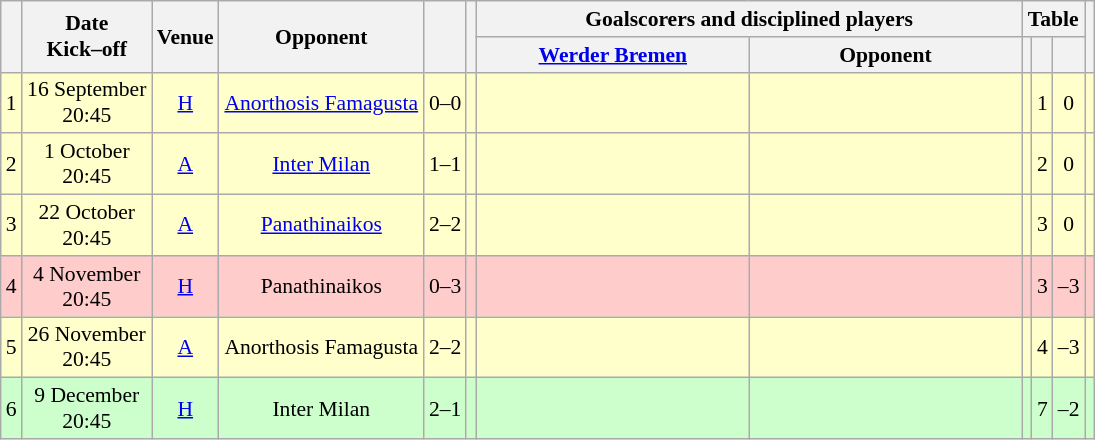<table class="wikitable" Style="text-align: center;font-size:90%">
<tr>
<th rowspan="2"></th>
<th rowspan="2" style="width:80px">Date<br>Kick–off</th>
<th rowspan="2">Venue</th>
<th rowspan="2" style="width:130px">Opponent</th>
<th rowspan="2"><br></th>
<th rowspan="2"></th>
<th colspan="2">Goalscorers and disciplined players</th>
<th colspan="3">Table</th>
<th rowspan="2"></th>
</tr>
<tr>
<th style="width:175px"><a href='#'>Werder Bremen</a></th>
<th style="width:175px">Opponent</th>
<th></th>
<th></th>
<th></th>
</tr>
<tr style="background:#ffc">
<td>1</td>
<td>16 September<br>20:45</td>
<td><a href='#'>H</a></td>
<td><a href='#'>Anorthosis Famagusta</a></td>
<td>0–0</td>
<td></td>
<td></td>
<td></td>
<td></td>
<td>1</td>
<td>0</td>
<td></td>
</tr>
<tr style="background:#ffc">
<td>2</td>
<td>1 October<br>20:45</td>
<td><a href='#'>A</a></td>
<td><a href='#'>Inter Milan</a></td>
<td>1–1</td>
<td></td>
<td></td>
<td></td>
<td></td>
<td>2</td>
<td>0</td>
<td></td>
</tr>
<tr style="background:#ffc">
<td>3</td>
<td>22 October<br>20:45</td>
<td><a href='#'>A</a></td>
<td><a href='#'>Panathinaikos</a></td>
<td>2–2</td>
<td></td>
<td></td>
<td></td>
<td></td>
<td>3</td>
<td>0</td>
<td></td>
</tr>
<tr style="background:#fcc">
<td>4</td>
<td>4 November<br>20:45</td>
<td><a href='#'>H</a></td>
<td>Panathinaikos</td>
<td>0–3</td>
<td></td>
<td></td>
<td></td>
<td></td>
<td>3</td>
<td>–3</td>
<td></td>
</tr>
<tr style="background:#ffc">
<td>5</td>
<td>26 November<br>20:45</td>
<td><a href='#'>A</a></td>
<td>Anorthosis Famagusta</td>
<td>2–2</td>
<td></td>
<td></td>
<td></td>
<td></td>
<td>4</td>
<td>–3</td>
<td></td>
</tr>
<tr style="background:#cfc">
<td>6</td>
<td>9 December<br>20:45</td>
<td><a href='#'>H</a></td>
<td>Inter Milan</td>
<td>2–1</td>
<td></td>
<td></td>
<td></td>
<td></td>
<td>7</td>
<td>–2</td>
<td></td>
</tr>
</table>
